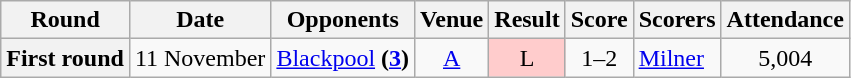<table class="wikitable" style="text-align:center">
<tr>
<th>Round</th>
<th>Date</th>
<th>Opponents</th>
<th>Venue</th>
<th>Result</th>
<th>Score</th>
<th>Scorers</th>
<th>Attendance</th>
</tr>
<tr>
<th>First round</th>
<td>11 November</td>
<td><a href='#'>Blackpool</a> <strong>(<a href='#'>3</a>)</strong></td>
<td><a href='#'>A</a></td>
<td style="background-color:#FFCCCC">L</td>
<td>1–2</td>
<td align="left"><a href='#'>Milner</a></td>
<td>5,004</td>
</tr>
</table>
